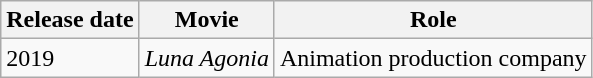<table class="wikitable sortable">
<tr>
<th scope="col">Release date</th>
<th scope="col">Movie</th>
<th scope="col">Role</th>
</tr>
<tr>
<td>2019</td>
<td><em>Luna Agonia</em></td>
<td>Animation production company</td>
</tr>
</table>
